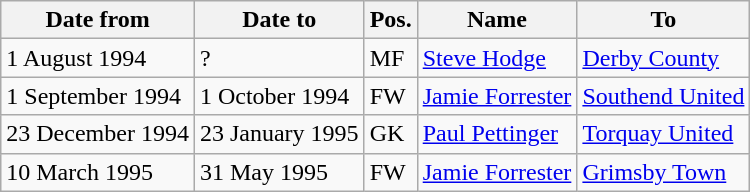<table class="wikitable">
<tr>
<th>Date from</th>
<th>Date to</th>
<th>Pos.</th>
<th>Name</th>
<th>To</th>
</tr>
<tr>
<td>1 August 1994</td>
<td>?</td>
<td>MF</td>
<td> <a href='#'>Steve Hodge</a></td>
<td> <a href='#'>Derby County</a></td>
</tr>
<tr>
<td>1 September 1994</td>
<td>1 October 1994</td>
<td>FW</td>
<td> <a href='#'>Jamie Forrester</a></td>
<td> <a href='#'>Southend United</a></td>
</tr>
<tr>
<td>23 December 1994</td>
<td>23 January 1995</td>
<td>GK</td>
<td> <a href='#'>Paul Pettinger</a></td>
<td> <a href='#'>Torquay United</a></td>
</tr>
<tr>
<td>10 March 1995</td>
<td>31 May 1995</td>
<td>FW</td>
<td> <a href='#'>Jamie Forrester</a></td>
<td> <a href='#'>Grimsby Town</a></td>
</tr>
</table>
